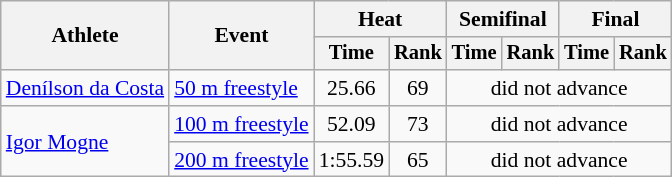<table class=wikitable style="font-size:90%">
<tr>
<th rowspan="2">Athlete</th>
<th rowspan="2">Event</th>
<th colspan="2">Heat</th>
<th colspan="2">Semifinal</th>
<th colspan="2">Final</th>
</tr>
<tr style="font-size:95%">
<th>Time</th>
<th>Rank</th>
<th>Time</th>
<th>Rank</th>
<th>Time</th>
<th>Rank</th>
</tr>
<tr align=center>
<td align=left><a href='#'>Denílson da Costa</a></td>
<td align=left><a href='#'>50 m freestyle</a></td>
<td>25.66</td>
<td>69</td>
<td colspan=4>did not advance</td>
</tr>
<tr align=center>
<td align=left rowspan=2><a href='#'>Igor Mogne</a></td>
<td align=left><a href='#'>100 m freestyle</a></td>
<td>52.09</td>
<td>73</td>
<td colspan=4>did not advance</td>
</tr>
<tr align=center>
<td align=left><a href='#'>200 m freestyle</a></td>
<td>1:55.59</td>
<td>65</td>
<td colspan=4>did not advance</td>
</tr>
</table>
